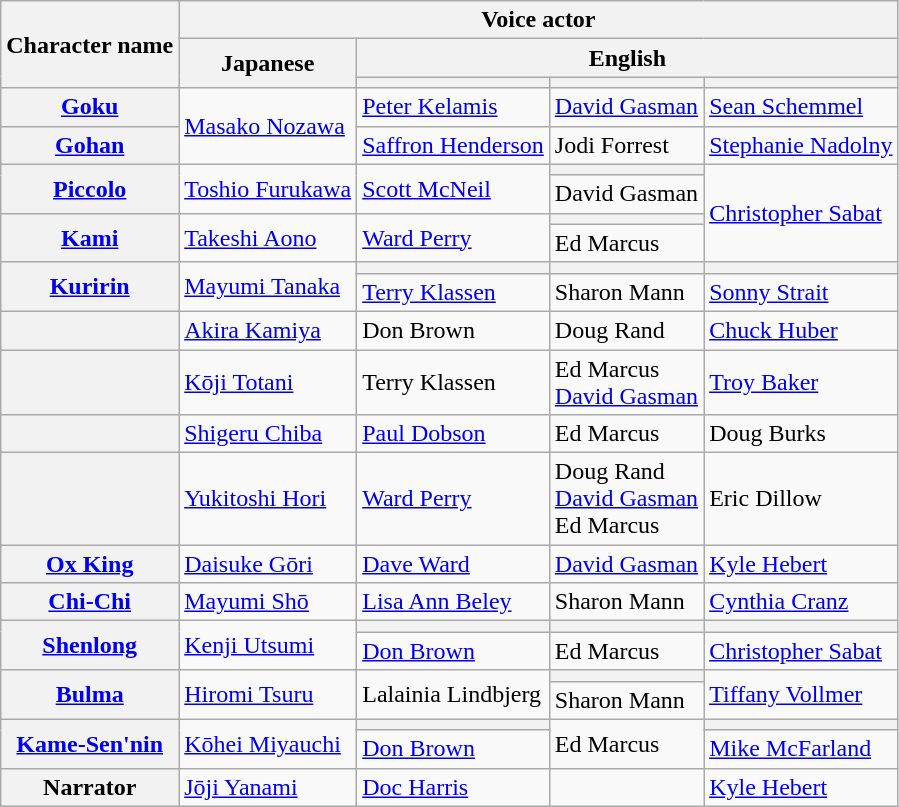<table class="wikitable plainrowheaders">
<tr>
<th rowspan="3">Character name</th>
<th colspan="4">Voice actor</th>
</tr>
<tr>
<th rowspan="2">Japanese</th>
<th colspan="3">English</th>
</tr>
<tr>
<th></th>
<th></th>
<th></th>
</tr>
<tr>
<th scope="row"><a href='#'>Goku</a></th>
<td rowspan="2"><a href='#'>Masako Nozawa</a></td>
<td><a href='#'>Peter Kelamis</a></td>
<td><a href='#'>David Gasman</a></td>
<td><a href='#'>Sean Schemmel</a></td>
</tr>
<tr>
<th scope="row"><a href='#'>Gohan</a></th>
<td><a href='#'>Saffron Henderson</a></td>
<td>Jodi Forrest</td>
<td><a href='#'>Stephanie Nadolny</a></td>
</tr>
<tr>
<th scope="row" rowspan="2"><a href='#'>Piccolo</a></th>
<td rowspan="2"><a href='#'>Toshio Furukawa</a></td>
<td rowspan="2"><a href='#'>Scott McNeil</a></td>
<th></th>
<td rowspan="4"><a href='#'>Christopher Sabat</a></td>
</tr>
<tr>
<td>David Gasman</td>
</tr>
<tr>
<th scope="row" rowspan="2"><a href='#'>Kami</a></th>
<td rowspan="2"><a href='#'>Takeshi Aono</a></td>
<td rowspan="2"><a href='#'>Ward Perry</a></td>
<th></th>
</tr>
<tr>
<td>Ed Marcus</td>
</tr>
<tr>
<th scope="row" rowspan="2"><a href='#'>Kuririn</a></th>
<td rowspan="2"><a href='#'>Mayumi Tanaka</a></td>
<th></th>
<th></th>
<th></th>
</tr>
<tr>
<td><a href='#'>Terry Klassen</a></td>
<td>Sharon Mann</td>
<td><a href='#'>Sonny Strait</a></td>
</tr>
<tr>
<th scope="row"></th>
<td><a href='#'>Akira Kamiya</a></td>
<td>Don Brown</td>
<td>Doug Rand</td>
<td><a href='#'>Chuck Huber</a></td>
</tr>
<tr>
<th scope="row"></th>
<td><a href='#'>Kōji Totani</a></td>
<td>Terry Klassen</td>
<td>Ed Marcus <br><a href='#'>David Gasman</a></td>
<td><a href='#'>Troy Baker</a></td>
</tr>
<tr>
<th scope="row"></th>
<td><a href='#'>Shigeru Chiba</a></td>
<td><a href='#'>Paul Dobson</a></td>
<td>Ed Marcus</td>
<td>Doug Burks</td>
</tr>
<tr>
<th scope="row"></th>
<td><a href='#'>Yukitoshi Hori</a></td>
<td><a href='#'>Ward Perry</a></td>
<td>Doug Rand<br><a href='#'>David Gasman</a> <br>Ed Marcus </td>
<td>Eric Dillow</td>
</tr>
<tr>
<th scope="row"><a href='#'>Ox King</a></th>
<td><a href='#'>Daisuke Gōri</a></td>
<td><a href='#'>Dave Ward</a></td>
<td><a href='#'>David Gasman</a></td>
<td><a href='#'>Kyle Hebert</a></td>
</tr>
<tr>
<th scope="row"><a href='#'>Chi-Chi</a></th>
<td><a href='#'>Mayumi Shō</a></td>
<td><a href='#'>Lisa Ann Beley</a></td>
<td>Sharon Mann</td>
<td><a href='#'>Cynthia Cranz</a></td>
</tr>
<tr>
<th scope="row" rowspan="2"><a href='#'>Shenlong</a></th>
<td rowspan="2"><a href='#'>Kenji Utsumi</a></td>
<th></th>
<th></th>
<th></th>
</tr>
<tr>
<td><a href='#'>Don Brown</a></td>
<td>Ed Marcus</td>
<td><a href='#'>Christopher Sabat</a></td>
</tr>
<tr>
<th scope="row" rowspan="2"><a href='#'>Bulma</a></th>
<td rowspan="2"><a href='#'>Hiromi Tsuru</a></td>
<td rowspan="2">Lalainia Lindbjerg</td>
<th></th>
<td rowspan="2"><a href='#'>Tiffany Vollmer</a></td>
</tr>
<tr>
<td>Sharon Mann</td>
</tr>
<tr>
<th scope="row" rowspan="2"><a href='#'>Kame-Sen'nin</a></th>
<td rowspan="2"><a href='#'>Kōhei Miyauchi</a></td>
<th></th>
<td rowspan="2">Ed Marcus</td>
<th></th>
</tr>
<tr>
<td><a href='#'>Don Brown</a></td>
<td><a href='#'>Mike McFarland</a></td>
</tr>
<tr>
<th scope="row">Narrator</th>
<td><a href='#'>Jōji Yanami</a></td>
<td><a href='#'>Doc Harris</a></td>
<td></td>
<td><a href='#'>Kyle Hebert</a></td>
</tr>
</table>
